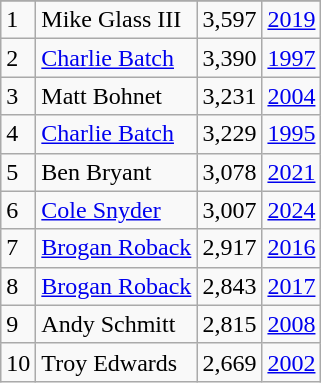<table class="wikitable">
<tr>
</tr>
<tr>
<td>1</td>
<td>Mike Glass III</td>
<td><abbr>3,597</abbr></td>
<td><a href='#'>2019</a></td>
</tr>
<tr>
<td>2</td>
<td><a href='#'>Charlie Batch</a></td>
<td><abbr>3,390</abbr></td>
<td><a href='#'>1997</a></td>
</tr>
<tr>
<td>3</td>
<td>Matt Bohnet</td>
<td><abbr>3,231</abbr></td>
<td><a href='#'>2004</a></td>
</tr>
<tr>
<td>4</td>
<td><a href='#'>Charlie Batch</a></td>
<td><abbr>3,229</abbr></td>
<td><a href='#'>1995</a></td>
</tr>
<tr>
<td>5</td>
<td>Ben Bryant</td>
<td><abbr>3,078</abbr></td>
<td><a href='#'>2021</a></td>
</tr>
<tr>
<td>6</td>
<td><a href='#'>Cole Snyder</a></td>
<td><abbr>3,007</abbr></td>
<td><a href='#'>2024</a></td>
</tr>
<tr>
<td>7</td>
<td><a href='#'>Brogan Roback</a></td>
<td><abbr>2,917</abbr></td>
<td><a href='#'>2016</a></td>
</tr>
<tr>
<td>8</td>
<td><a href='#'>Brogan Roback</a></td>
<td><abbr>2,843</abbr></td>
<td><a href='#'>2017</a></td>
</tr>
<tr>
<td>9</td>
<td>Andy Schmitt</td>
<td><abbr>2,815</abbr></td>
<td><a href='#'>2008</a></td>
</tr>
<tr>
<td>10</td>
<td>Troy Edwards</td>
<td><abbr>2,669</abbr></td>
<td><a href='#'>2002</a></td>
</tr>
</table>
